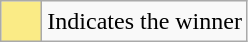<table class="wikitable">
<tr>
<td style="background:#FAEB86; height:20px; width:20px"></td>
<td>Indicates the winner</td>
</tr>
</table>
